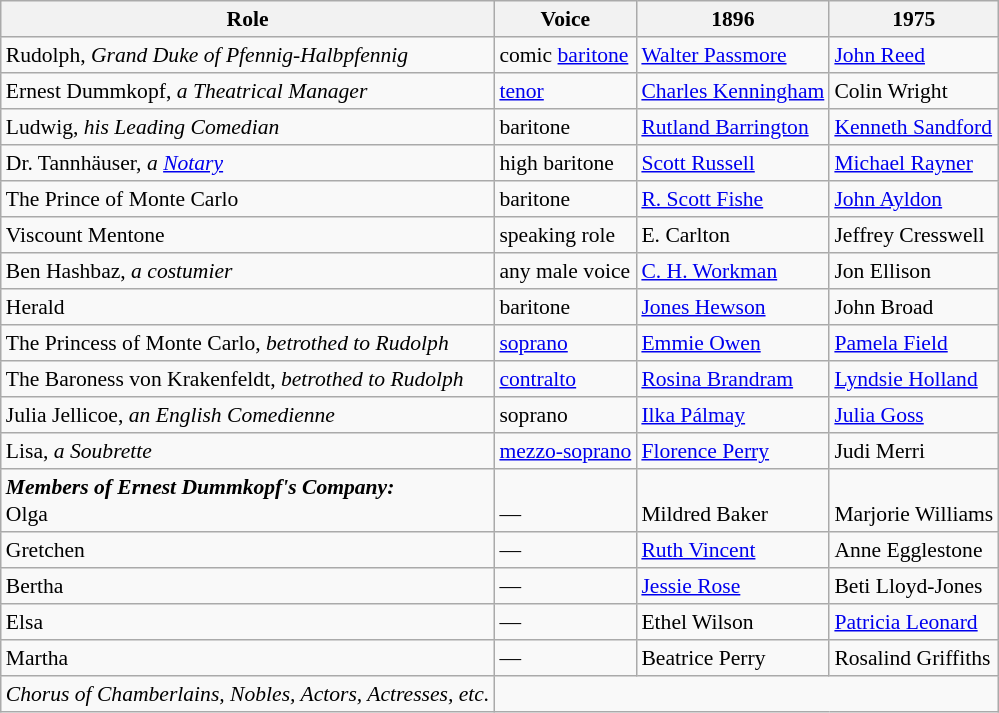<table Class="wikitable" style="font-size:90%; line-height:1.2">
<tr>
<th>Role</th>
<th>Voice</th>
<th>1896</th>
<th>1975</th>
</tr>
<tr>
<td>Rudolph, <em>Grand Duke of Pfennig-Halbpfennig</em></td>
<td>comic <a href='#'>baritone</a></td>
<td><a href='#'>Walter Passmore</a></td>
<td><a href='#'>John Reed</a></td>
</tr>
<tr>
<td>Ernest Dummkopf, <em>a Theatrical Manager</em></td>
<td><a href='#'>tenor</a></td>
<td><a href='#'>Charles Kenningham</a></td>
<td>Colin Wright</td>
</tr>
<tr>
<td>Ludwig, <em>his Leading Comedian</em></td>
<td>baritone</td>
<td><a href='#'>Rutland Barrington</a></td>
<td><a href='#'>Kenneth Sandford</a></td>
</tr>
<tr>
<td>Dr. Tannhäuser, <em>a <a href='#'>Notary</a></em></td>
<td>high baritone</td>
<td><a href='#'>Scott Russell</a></td>
<td><a href='#'>Michael Rayner</a></td>
</tr>
<tr>
<td>The Prince of Monte Carlo</td>
<td>baritone</td>
<td><a href='#'>R. Scott Fishe</a></td>
<td><a href='#'>John Ayldon</a></td>
</tr>
<tr>
<td>Viscount Mentone</td>
<td>speaking role</td>
<td>E. Carlton</td>
<td>Jeffrey Cresswell</td>
</tr>
<tr>
<td>Ben Hashbaz, <em>a costumier</em></td>
<td>any male voice</td>
<td><a href='#'>C. H. Workman</a></td>
<td>Jon Ellison</td>
</tr>
<tr>
<td>Herald</td>
<td>baritone</td>
<td><a href='#'>Jones Hewson</a></td>
<td>John Broad</td>
</tr>
<tr>
<td>The Princess of Monte Carlo, <em>betrothed to Rudolph</em></td>
<td><a href='#'>soprano</a></td>
<td><a href='#'>Emmie Owen</a></td>
<td><a href='#'>Pamela Field</a></td>
</tr>
<tr>
<td>The Baroness von Krakenfeldt, <em>betrothed to Rudolph</em></td>
<td><a href='#'>contralto</a></td>
<td><a href='#'>Rosina Brandram</a></td>
<td><a href='#'>Lyndsie Holland</a></td>
</tr>
<tr>
<td>Julia Jellicoe, <em>an English Comedienne</em></td>
<td>soprano</td>
<td><a href='#'>Ilka Pálmay</a></td>
<td><a href='#'>Julia Goss</a></td>
</tr>
<tr>
<td>Lisa, <em>a Soubrette</em></td>
<td><a href='#'>mezzo-soprano</a></td>
<td><a href='#'>Florence Perry</a></td>
<td>Judi Merri</td>
</tr>
<tr>
<td><strong><em>Members of Ernest Dummkopf's Company:</em></strong><br>Olga</td>
<td><br>—</td>
<td><br>Mildred Baker</td>
<td><br>Marjorie Williams</td>
</tr>
<tr>
<td>Gretchen</td>
<td>—</td>
<td><a href='#'>Ruth Vincent</a></td>
<td>Anne Egglestone</td>
</tr>
<tr>
<td>Bertha</td>
<td>—</td>
<td><a href='#'>Jessie Rose</a></td>
<td>Beti Lloyd-Jones</td>
</tr>
<tr>
<td>Elsa</td>
<td>—</td>
<td>Ethel Wilson</td>
<td><a href='#'>Patricia Leonard</a></td>
</tr>
<tr>
<td>Martha</td>
<td>—</td>
<td>Beatrice Perry</td>
<td>Rosalind Griffiths</td>
</tr>
<tr>
<td><em>Chorus of Chamberlains, Nobles, Actors, Actresses, etc.</em></td>
</tr>
</table>
